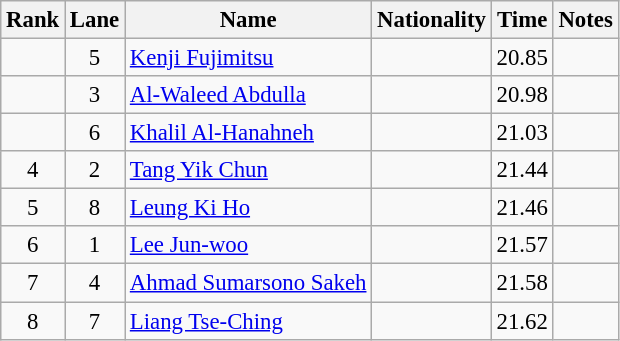<table class="wikitable sortable" style="text-align:center;font-size:95%">
<tr>
<th>Rank</th>
<th>Lane</th>
<th>Name</th>
<th>Nationality</th>
<th>Time</th>
<th>Notes</th>
</tr>
<tr>
<td></td>
<td>5</td>
<td align=left><a href='#'>Kenji Fujimitsu</a></td>
<td align=left></td>
<td>20.85</td>
<td></td>
</tr>
<tr>
<td></td>
<td>3</td>
<td align=left><a href='#'>Al-Waleed Abdulla</a></td>
<td align=left></td>
<td>20.98</td>
<td></td>
</tr>
<tr>
<td></td>
<td>6</td>
<td align=left><a href='#'>Khalil Al-Hanahneh</a></td>
<td align=left></td>
<td>21.03</td>
<td></td>
</tr>
<tr>
<td>4</td>
<td>2</td>
<td align=left><a href='#'>Tang Yik Chun</a></td>
<td align=left></td>
<td>21.44</td>
<td></td>
</tr>
<tr>
<td>5</td>
<td>8</td>
<td align=left><a href='#'>Leung Ki Ho</a></td>
<td align=left></td>
<td>21.46</td>
<td></td>
</tr>
<tr>
<td>6</td>
<td>1</td>
<td align=left><a href='#'>Lee Jun-woo</a></td>
<td align=left></td>
<td>21.57</td>
<td></td>
</tr>
<tr>
<td>7</td>
<td>4</td>
<td align=left><a href='#'>Ahmad Sumarsono Sakeh</a></td>
<td align=left></td>
<td>21.58</td>
<td></td>
</tr>
<tr>
<td>8</td>
<td>7</td>
<td align=left><a href='#'>Liang Tse-Ching</a></td>
<td align=left></td>
<td>21.62</td>
<td></td>
</tr>
</table>
